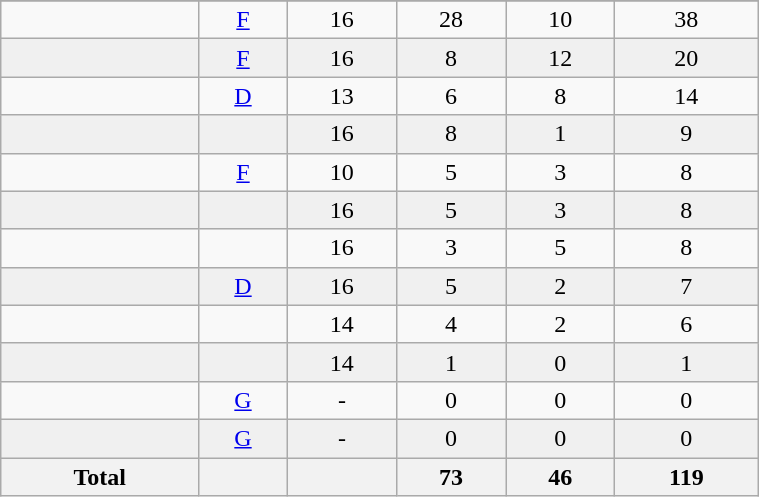<table class="wikitable sortable" width ="40%">
<tr align="center">
</tr>
<tr align="center" bgcolor="">
<td></td>
<td><a href='#'>F</a></td>
<td>16</td>
<td>28</td>
<td>10</td>
<td>38</td>
</tr>
<tr align="center" bgcolor="f0f0f0">
<td></td>
<td><a href='#'>F</a></td>
<td>16</td>
<td>8</td>
<td>12</td>
<td>20</td>
</tr>
<tr align="center" bgcolor="">
<td></td>
<td><a href='#'>D</a></td>
<td>13</td>
<td>6</td>
<td>8</td>
<td>14</td>
</tr>
<tr align="center" bgcolor="f0f0f0">
<td></td>
<td></td>
<td>16</td>
<td>8</td>
<td>1</td>
<td>9</td>
</tr>
<tr align="center" bgcolor="">
<td></td>
<td><a href='#'>F</a></td>
<td>10</td>
<td>5</td>
<td>3</td>
<td>8</td>
</tr>
<tr align="center" bgcolor="f0f0f0">
<td></td>
<td></td>
<td>16</td>
<td>5</td>
<td>3</td>
<td>8</td>
</tr>
<tr align="center" bgcolor="">
<td></td>
<td></td>
<td>16</td>
<td>3</td>
<td>5</td>
<td>8</td>
</tr>
<tr align="center" bgcolor="f0f0f0">
<td></td>
<td><a href='#'>D</a></td>
<td>16</td>
<td>5</td>
<td>2</td>
<td>7</td>
</tr>
<tr align="center" bgcolor="">
<td></td>
<td></td>
<td>14</td>
<td>4</td>
<td>2</td>
<td>6</td>
</tr>
<tr align="center" bgcolor="f0f0f0">
<td></td>
<td></td>
<td>14</td>
<td>1</td>
<td>0</td>
<td>1</td>
</tr>
<tr align="center" bgcolor="">
<td></td>
<td><a href='#'>G</a></td>
<td>-</td>
<td>0</td>
<td>0</td>
<td>0</td>
</tr>
<tr align="center" bgcolor="f0f0f0">
<td></td>
<td><a href='#'>G</a></td>
<td>-</td>
<td>0</td>
<td>0</td>
<td>0</td>
</tr>
<tr>
<th>Total</th>
<th></th>
<th></th>
<th>73</th>
<th>46</th>
<th>119</th>
</tr>
</table>
